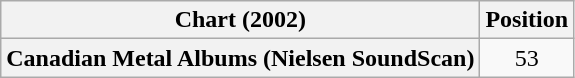<table class="wikitable plainrowheaders" style="text-align:center">
<tr>
<th>Chart (2002)</th>
<th>Position</th>
</tr>
<tr>
<th scope="row">Canadian Metal Albums (Nielsen SoundScan)</th>
<td>53</td>
</tr>
</table>
